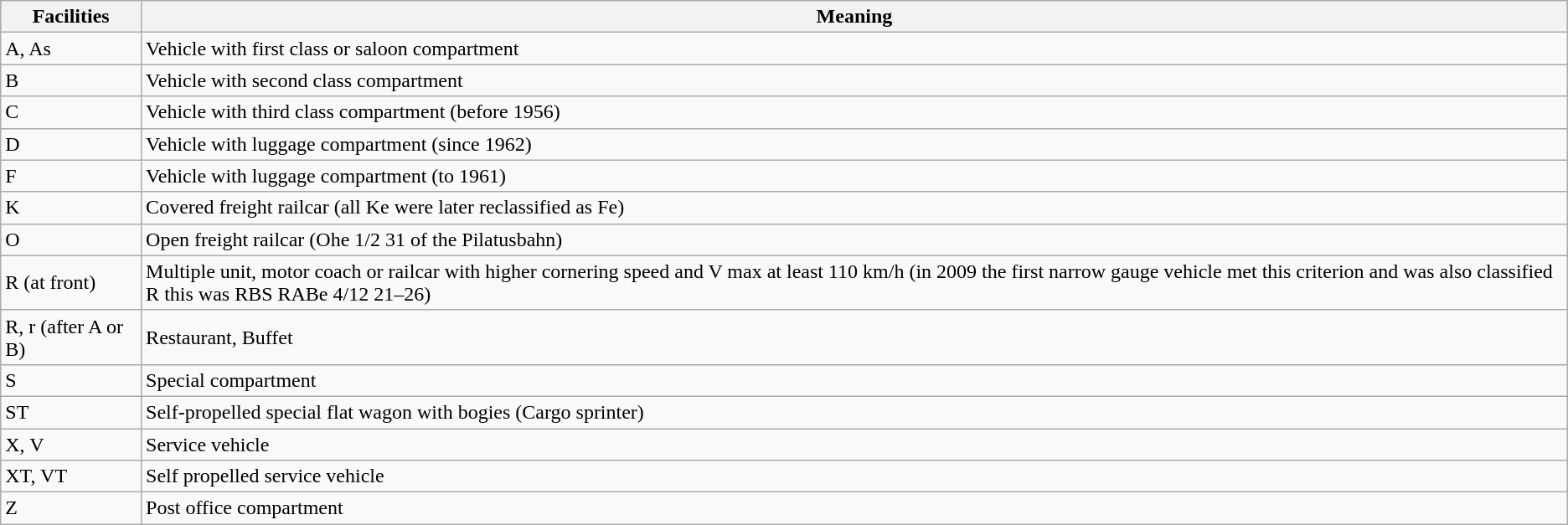<table class="wikitable">
<tr>
<th>Facilities</th>
<th>Meaning</th>
</tr>
<tr>
<td>A, As</td>
<td>Vehicle with first class or saloon compartment</td>
</tr>
<tr>
<td>B</td>
<td>Vehicle with second class compartment</td>
</tr>
<tr>
<td>C</td>
<td>Vehicle with third class compartment (before 1956)</td>
</tr>
<tr>
<td>D</td>
<td>Vehicle with luggage compartment (since 1962)</td>
</tr>
<tr>
<td>F</td>
<td>Vehicle with luggage compartment (to 1961)</td>
</tr>
<tr>
<td>K</td>
<td>Covered freight railcar (all Ke were later reclassified as Fe)</td>
</tr>
<tr>
<td>O</td>
<td>Open freight railcar (Ohe 1/2 31 of the Pilatusbahn)</td>
</tr>
<tr>
<td>R (at front)</td>
<td>Multiple unit, motor coach or railcar with higher cornering speed and V max at least 110 km/h (in 2009 the first narrow gauge vehicle met this criterion and was also classified R this was RBS RABe 4/12 21–26)</td>
</tr>
<tr>
<td>R, r (after A or B)</td>
<td>Restaurant, Buffet</td>
</tr>
<tr>
<td>S</td>
<td>Special compartment</td>
</tr>
<tr>
<td>ST</td>
<td>Self-propelled special flat wagon with bogies (Cargo sprinter)</td>
</tr>
<tr>
<td>X, V</td>
<td>Service vehicle</td>
</tr>
<tr>
<td>XT, VT</td>
<td>Self propelled service vehicle</td>
</tr>
<tr>
<td>Z</td>
<td>Post office compartment</td>
</tr>
</table>
